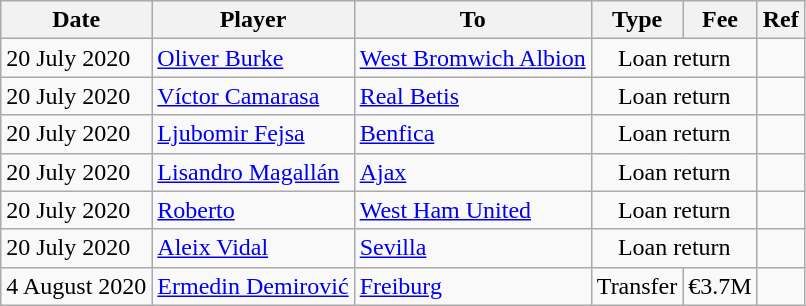<table class="wikitable">
<tr>
<th>Date</th>
<th>Player</th>
<th>To</th>
<th>Type</th>
<th>Fee</th>
<th>Ref</th>
</tr>
<tr>
<td>20 July 2020</td>
<td> <a href='#'>Oliver Burke</a></td>
<td> <a href='#'>West Bromwich Albion</a></td>
<td align=center colspan=2>Loan return</td>
<td align=center></td>
</tr>
<tr>
<td>20 July 2020</td>
<td> <a href='#'>Víctor Camarasa</a></td>
<td><a href='#'>Real Betis</a></td>
<td align=center colspan=2>Loan return</td>
<td align=center></td>
</tr>
<tr>
<td>20 July 2020</td>
<td> <a href='#'>Ljubomir Fejsa</a></td>
<td> <a href='#'>Benfica</a></td>
<td align=center colspan=2>Loan return</td>
<td align=center></td>
</tr>
<tr>
<td>20 July 2020</td>
<td> <a href='#'>Lisandro Magallán</a></td>
<td> <a href='#'>Ajax</a></td>
<td align=center colspan=2>Loan return</td>
<td align=center></td>
</tr>
<tr>
<td>20 July 2020</td>
<td> <a href='#'>Roberto</a></td>
<td> <a href='#'>West Ham United</a></td>
<td align=center colspan=2>Loan return</td>
<td align=center></td>
</tr>
<tr>
<td>20 July 2020</td>
<td> <a href='#'>Aleix Vidal</a></td>
<td><a href='#'>Sevilla</a></td>
<td align=center colspan=2>Loan return</td>
<td align=center></td>
</tr>
<tr>
<td>4 August 2020</td>
<td> <a href='#'>Ermedin Demirović</a></td>
<td> <a href='#'>Freiburg</a></td>
<td align=center>Transfer</td>
<td align=center>€3.7M</td>
<td align=center></td>
</tr>
</table>
